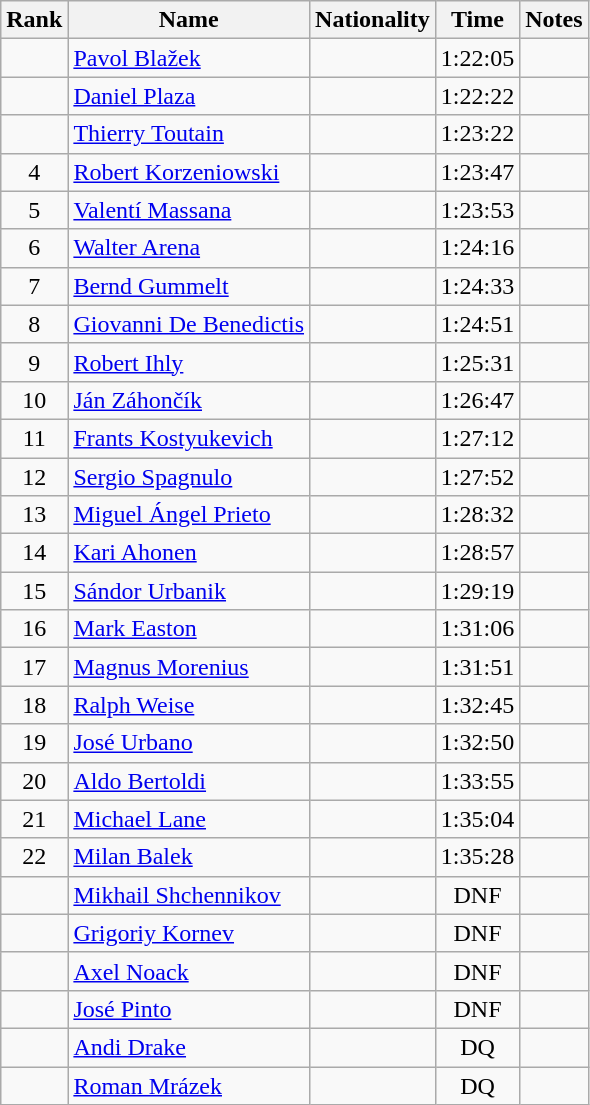<table class="wikitable sortable" style="text-align:center">
<tr>
<th>Rank</th>
<th>Name</th>
<th>Nationality</th>
<th>Time</th>
<th>Notes</th>
</tr>
<tr>
<td></td>
<td align=left><a href='#'>Pavol Blažek</a></td>
<td align=left></td>
<td>1:22:05</td>
<td></td>
</tr>
<tr>
<td></td>
<td align=left><a href='#'>Daniel Plaza</a></td>
<td align=left></td>
<td>1:22:22</td>
<td></td>
</tr>
<tr>
<td></td>
<td align=left><a href='#'>Thierry Toutain</a></td>
<td align=left></td>
<td>1:23:22</td>
<td></td>
</tr>
<tr>
<td>4</td>
<td align=left><a href='#'>Robert Korzeniowski</a></td>
<td align=left></td>
<td>1:23:47</td>
<td></td>
</tr>
<tr>
<td>5</td>
<td align=left><a href='#'>Valentí Massana</a></td>
<td align=left></td>
<td>1:23:53</td>
<td></td>
</tr>
<tr>
<td>6</td>
<td align=left><a href='#'>Walter Arena</a></td>
<td align=left></td>
<td>1:24:16</td>
<td></td>
</tr>
<tr>
<td>7</td>
<td align=left><a href='#'>Bernd Gummelt</a></td>
<td align=left></td>
<td>1:24:33</td>
<td></td>
</tr>
<tr>
<td>8</td>
<td align=left><a href='#'>Giovanni De Benedictis</a></td>
<td align=left></td>
<td>1:24:51</td>
<td></td>
</tr>
<tr>
<td>9</td>
<td align=left><a href='#'>Robert Ihly</a></td>
<td align=left></td>
<td>1:25:31</td>
<td></td>
</tr>
<tr>
<td>10</td>
<td align=left><a href='#'>Ján Záhončík</a></td>
<td align=left></td>
<td>1:26:47</td>
<td></td>
</tr>
<tr>
<td>11</td>
<td align=left><a href='#'>Frants Kostyukevich</a></td>
<td align=left></td>
<td>1:27:12</td>
<td></td>
</tr>
<tr>
<td>12</td>
<td align=left><a href='#'>Sergio Spagnulo</a></td>
<td align=left></td>
<td>1:27:52</td>
<td></td>
</tr>
<tr>
<td>13</td>
<td align=left><a href='#'>Miguel Ángel Prieto</a></td>
<td align=left></td>
<td>1:28:32</td>
<td></td>
</tr>
<tr>
<td>14</td>
<td align=left><a href='#'>Kari Ahonen</a></td>
<td align=left></td>
<td>1:28:57</td>
<td></td>
</tr>
<tr>
<td>15</td>
<td align=left><a href='#'>Sándor Urbanik</a></td>
<td align=left></td>
<td>1:29:19</td>
<td></td>
</tr>
<tr>
<td>16</td>
<td align=left><a href='#'>Mark Easton</a></td>
<td align=left></td>
<td>1:31:06</td>
<td></td>
</tr>
<tr>
<td>17</td>
<td align=left><a href='#'>Magnus Morenius</a></td>
<td align=left></td>
<td>1:31:51</td>
<td></td>
</tr>
<tr>
<td>18</td>
<td align=left><a href='#'>Ralph Weise</a></td>
<td align=left></td>
<td>1:32:45</td>
<td></td>
</tr>
<tr>
<td>19</td>
<td align=left><a href='#'>José Urbano</a></td>
<td align=left></td>
<td>1:32:50</td>
<td></td>
</tr>
<tr>
<td>20</td>
<td align=left><a href='#'>Aldo Bertoldi</a></td>
<td align=left></td>
<td>1:33:55</td>
<td></td>
</tr>
<tr>
<td>21</td>
<td align=left><a href='#'>Michael Lane</a></td>
<td align=left></td>
<td>1:35:04</td>
<td></td>
</tr>
<tr>
<td>22</td>
<td align=left><a href='#'>Milan Balek</a></td>
<td align=left></td>
<td>1:35:28</td>
<td></td>
</tr>
<tr>
<td></td>
<td align=left><a href='#'>Mikhail Shchennikov</a></td>
<td align=left></td>
<td>DNF</td>
<td></td>
</tr>
<tr>
<td></td>
<td align=left><a href='#'>Grigoriy Kornev</a></td>
<td align=left></td>
<td>DNF</td>
<td></td>
</tr>
<tr>
<td></td>
<td align=left><a href='#'>Axel Noack</a></td>
<td align=left></td>
<td>DNF</td>
<td></td>
</tr>
<tr>
<td></td>
<td align=left><a href='#'>José Pinto</a></td>
<td align=left></td>
<td>DNF</td>
<td></td>
</tr>
<tr>
<td></td>
<td align=left><a href='#'>Andi Drake</a></td>
<td align=left></td>
<td>DQ</td>
<td></td>
</tr>
<tr>
<td></td>
<td align=left><a href='#'>Roman Mrázek</a></td>
<td align=left></td>
<td>DQ</td>
<td></td>
</tr>
</table>
